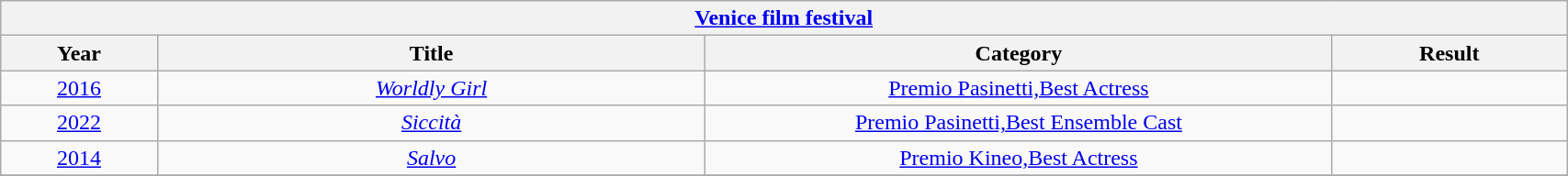<table width="90%" class="wikitable">
<tr>
<th colspan="4" align="center"><a href='#'>Venice film festival</a></th>
</tr>
<tr>
<th width="10%">Year</th>
<th width="35%">Title</th>
<th width="40%">Category</th>
<th width="15%">Result</th>
</tr>
<tr>
<td align="center"><a href='#'>2016</a></td>
<td align="center"><em><a href='#'>Worldly Girl</a></em></td>
<td align="center"><a href='#'>Premio Pasinetti,Best Actress</a></td>
<td></td>
</tr>
<tr>
<td align="center"><a href='#'>2022</a></td>
<td align="center"><em><a href='#'>Siccità</a></em></td>
<td align="center"><a href='#'>Premio Pasinetti,Best Ensemble Cast</a></td>
<td></td>
</tr>
<tr>
<td align="center"><a href='#'>2014</a></td>
<td align="center"><em><a href='#'>Salvo</a></em></td>
<td align="center"><a href='#'>Premio Kineo,Best Actress</a></td>
<td></td>
</tr>
<tr>
</tr>
</table>
